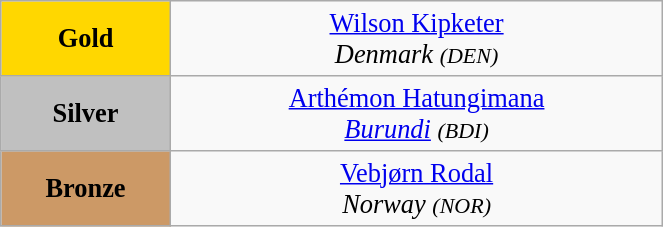<table class="wikitable" style=" text-align:center; font-size:110%;" width="35%">
<tr>
<td bgcolor="gold"><strong>Gold</strong></td>
<td> <a href='#'>Wilson Kipketer</a><br><em>Denmark <small>(DEN)</small></em></td>
</tr>
<tr>
<td bgcolor="silver"><strong>Silver</strong></td>
<td> <a href='#'>Arthémon Hatungimana</a><br><em><a href='#'>Burundi</a> <small>(BDI)</small></em></td>
</tr>
<tr>
<td bgcolor="CC9966"><strong>Bronze</strong></td>
<td> <a href='#'>Vebjørn Rodal</a><br><em>Norway <small>(NOR)</small></em></td>
</tr>
</table>
